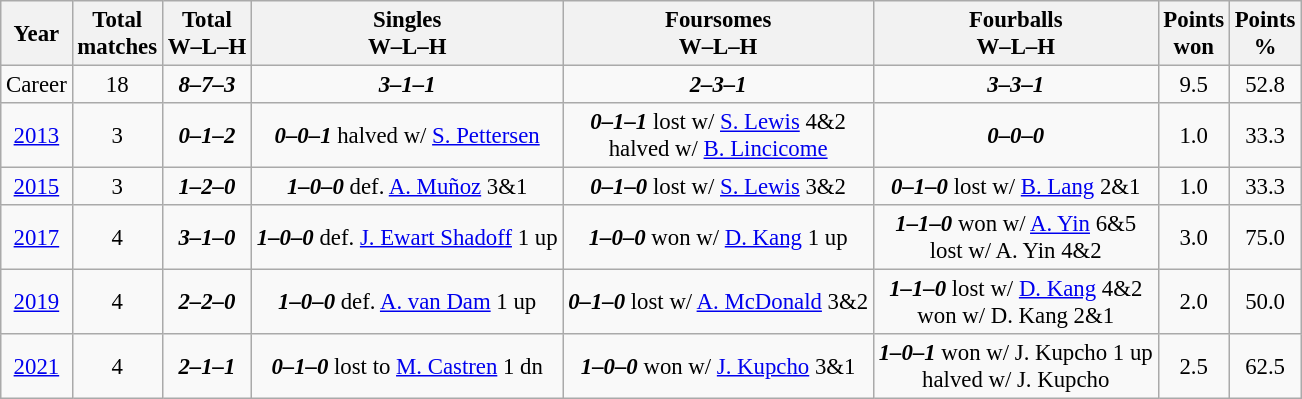<table class="wikitable" style="text-align:center; font-size: 95%;">
<tr>
<th>Year</th>
<th>Total<br>matches</th>
<th>Total<br>W–L–H</th>
<th>Singles<br>W–L–H</th>
<th>Foursomes<br>W–L–H</th>
<th>Fourballs<br>W–L–H</th>
<th>Points<br>won</th>
<th>Points<br>%</th>
</tr>
<tr>
<td>Career</td>
<td>18</td>
<td><strong><em>8–7–3</em></strong></td>
<td><strong><em>3–1–1</em></strong></td>
<td><strong><em>2–3–1</em></strong></td>
<td><strong><em>3–3–1</em></strong></td>
<td>9.5</td>
<td>52.8</td>
</tr>
<tr>
<td><a href='#'>2013</a></td>
<td>3</td>
<td><strong><em>0–1–2</em></strong></td>
<td><strong><em>0–0–1</em></strong> halved w/ <a href='#'>S. Pettersen</a></td>
<td><strong><em>0–1–1</em></strong> lost w/ <a href='#'>S. Lewis</a> 4&2<br>halved w/ <a href='#'>B. Lincicome</a></td>
<td><strong><em>0–0–0</em></strong></td>
<td>1.0</td>
<td>33.3</td>
</tr>
<tr>
<td><a href='#'>2015</a></td>
<td>3</td>
<td><strong><em>1–2–0</em></strong></td>
<td><strong><em>1–0–0</em></strong> def. <a href='#'>A. Muñoz</a> 3&1</td>
<td><strong><em>0–1–0</em></strong> lost w/ <a href='#'>S. Lewis</a> 3&2</td>
<td><strong><em>0–1–0</em></strong> lost w/ <a href='#'>B. Lang</a> 2&1</td>
<td>1.0</td>
<td>33.3</td>
</tr>
<tr>
<td><a href='#'>2017</a></td>
<td>4</td>
<td><strong><em>3–1–0</em></strong></td>
<td><strong><em>1–0–0</em></strong> def. <a href='#'>J. Ewart Shadoff</a> 1 up</td>
<td><strong><em>1–0–0</em></strong> won w/ <a href='#'>D. Kang</a> 1 up</td>
<td><strong><em>1–1–0</em></strong> won w/ <a href='#'>A. Yin</a> 6&5<br>lost w/ A. Yin 4&2</td>
<td>3.0</td>
<td>75.0</td>
</tr>
<tr>
<td><a href='#'>2019</a></td>
<td>4</td>
<td><strong><em>2–2–0</em></strong></td>
<td><strong><em>1–0–0</em></strong> def. <a href='#'>A. van Dam</a> 1 up</td>
<td><strong><em>0–1–0</em></strong> lost w/ <a href='#'>A. McDonald</a> 3&2</td>
<td><strong><em>1–1–0</em></strong> lost w/ <a href='#'>D. Kang</a> 4&2<br>won w/ D. Kang 2&1</td>
<td>2.0</td>
<td>50.0</td>
</tr>
<tr>
<td><a href='#'>2021</a></td>
<td>4</td>
<td><strong><em>2–1–1</em></strong></td>
<td><strong><em>0–1–0</em></strong> lost to  <a href='#'>M. Castren</a> 1 dn</td>
<td><strong><em>1–0–0</em></strong> won w/ <a href='#'>J. Kupcho</a> 3&1</td>
<td><strong><em>1–0–1</em></strong> won w/ J. Kupcho 1 up<br>halved w/ J. Kupcho</td>
<td>2.5</td>
<td>62.5</td>
</tr>
</table>
